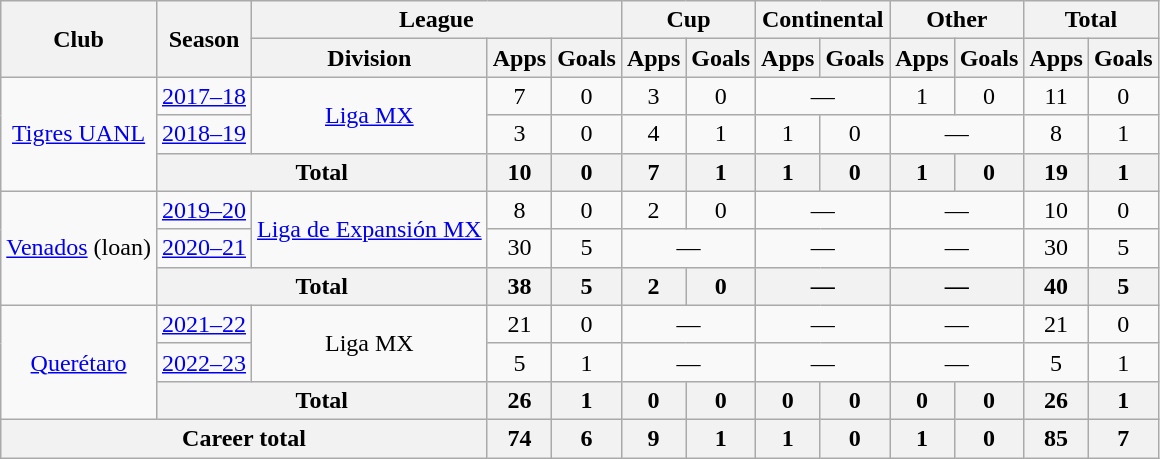<table class="wikitable" style="text-align:center">
<tr>
<th rowspan="2">Club</th>
<th rowspan="2">Season</th>
<th colspan="3">League</th>
<th colspan="2">Cup</th>
<th colspan="2">Continental</th>
<th colspan="2">Other</th>
<th colspan="2">Total</th>
</tr>
<tr>
<th>Division</th>
<th>Apps</th>
<th>Goals</th>
<th>Apps</th>
<th>Goals</th>
<th>Apps</th>
<th>Goals</th>
<th>Apps</th>
<th>Goals</th>
<th>Apps</th>
<th>Goals</th>
</tr>
<tr>
<td rowspan="3"><a href='#'>Tigres UANL</a></td>
<td><a href='#'>2017–18</a></td>
<td rowspan="2"><a href='#'>Liga MX</a></td>
<td>7</td>
<td>0</td>
<td>3</td>
<td>0</td>
<td colspan="2">—</td>
<td>1</td>
<td>0</td>
<td>11</td>
<td>0</td>
</tr>
<tr>
<td><a href='#'>2018–19</a></td>
<td>3</td>
<td>0</td>
<td>4</td>
<td>1</td>
<td>1</td>
<td>0</td>
<td colspan="2">—</td>
<td>8</td>
<td>1</td>
</tr>
<tr>
<th colspan="2">Total</th>
<th>10</th>
<th>0</th>
<th>7</th>
<th>1</th>
<th>1</th>
<th>0</th>
<th>1</th>
<th>0</th>
<th>19</th>
<th>1</th>
</tr>
<tr>
<td rowspan="3"><a href='#'>Venados</a> (loan)</td>
<td><a href='#'>2019–20</a></td>
<td rowspan="2"><a href='#'>Liga de Expansión MX</a></td>
<td>8</td>
<td>0</td>
<td>2</td>
<td>0</td>
<td colspan="2">—</td>
<td colspan="2">—</td>
<td>10</td>
<td>0</td>
</tr>
<tr>
<td><a href='#'>2020–21</a></td>
<td>30</td>
<td>5</td>
<td colspan="2">—</td>
<td colspan="2">—</td>
<td colspan="2">—</td>
<td>30</td>
<td>5</td>
</tr>
<tr>
<th colspan="2">Total</th>
<th>38</th>
<th>5</th>
<th>2</th>
<th>0</th>
<th colspan="2">—</th>
<th colspan="2">—</th>
<th>40</th>
<th>5</th>
</tr>
<tr>
<td rowspan="3"><a href='#'>Querétaro</a></td>
<td><a href='#'>2021–22</a></td>
<td rowspan="2">Liga MX</td>
<td>21</td>
<td>0</td>
<td colspan="2">—</td>
<td colspan="2">—</td>
<td colspan="2">—</td>
<td>21</td>
<td>0</td>
</tr>
<tr>
<td><a href='#'>2022–23</a></td>
<td>5</td>
<td>1</td>
<td colspan=2>—</td>
<td colspan=2>—</td>
<td colspan=2>—</td>
<td>5</td>
<td>1</td>
</tr>
<tr>
<th colspan="2">Total</th>
<th>26</th>
<th>1</th>
<th>0</th>
<th>0</th>
<th>0</th>
<th>0</th>
<th>0</th>
<th>0</th>
<th>26</th>
<th>1</th>
</tr>
<tr>
<th colspan="3">Career total</th>
<th>74</th>
<th>6</th>
<th>9</th>
<th>1</th>
<th>1</th>
<th>0</th>
<th>1</th>
<th>0</th>
<th>85</th>
<th>7</th>
</tr>
</table>
